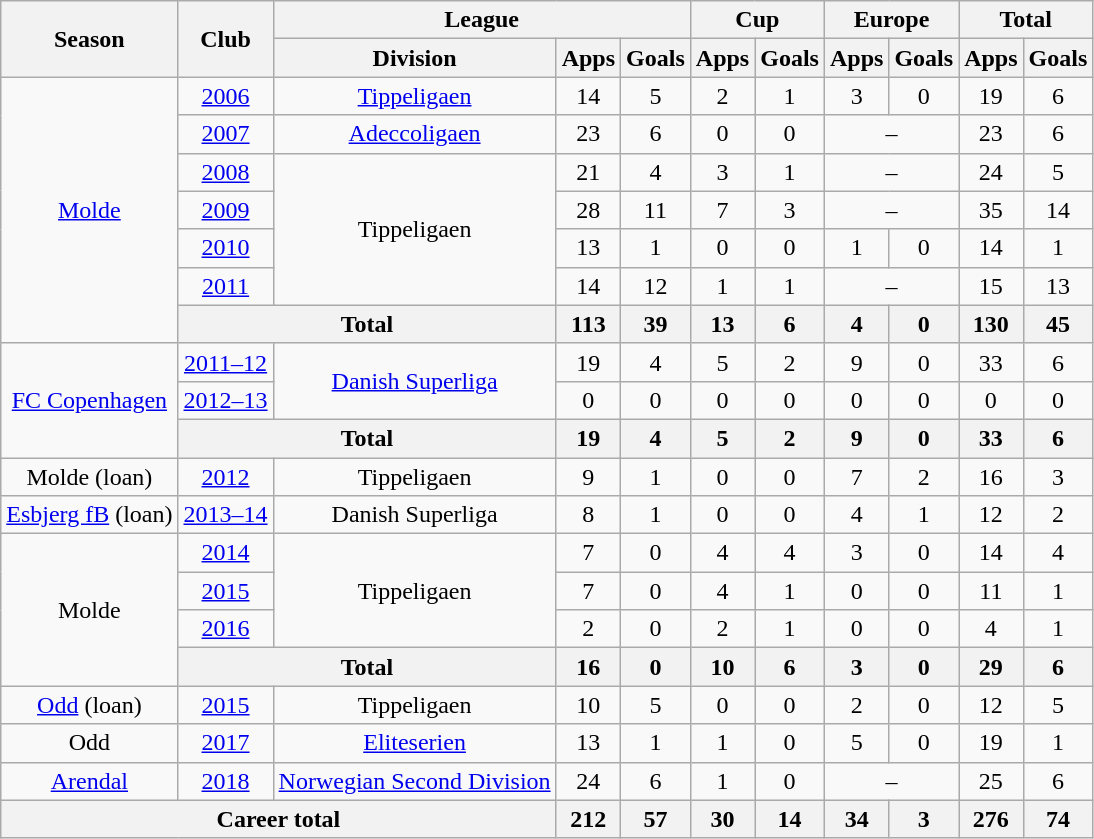<table class="wikitable" style="text-align:center">
<tr>
<th rowspan="2">Season</th>
<th rowspan="2">Club</th>
<th colspan="3">League</th>
<th colspan="2">Cup</th>
<th colspan="2">Europe</th>
<th colspan="2">Total</th>
</tr>
<tr>
<th>Division</th>
<th>Apps</th>
<th>Goals</th>
<th>Apps</th>
<th>Goals</th>
<th>Apps</th>
<th>Goals</th>
<th>Apps</th>
<th>Goals</th>
</tr>
<tr>
<td rowspan="7"><a href='#'>Molde</a></td>
<td><a href='#'>2006</a></td>
<td><a href='#'>Tippeligaen</a></td>
<td>14</td>
<td>5</td>
<td>2</td>
<td>1</td>
<td>3</td>
<td>0</td>
<td>19</td>
<td>6</td>
</tr>
<tr>
<td><a href='#'>2007</a></td>
<td><a href='#'>Adeccoligaen</a></td>
<td>23</td>
<td>6</td>
<td>0</td>
<td>0</td>
<td colspan="2">–</td>
<td>23</td>
<td>6</td>
</tr>
<tr>
<td><a href='#'>2008</a></td>
<td rowspan="4">Tippeligaen</td>
<td>21</td>
<td>4</td>
<td>3</td>
<td>1</td>
<td colspan="2">–</td>
<td>24</td>
<td>5</td>
</tr>
<tr>
<td><a href='#'>2009</a></td>
<td>28</td>
<td>11</td>
<td>7</td>
<td>3</td>
<td colspan="2">–</td>
<td>35</td>
<td>14</td>
</tr>
<tr>
<td><a href='#'>2010</a></td>
<td>13</td>
<td>1</td>
<td>0</td>
<td>0</td>
<td>1</td>
<td>0</td>
<td>14</td>
<td>1</td>
</tr>
<tr>
<td><a href='#'>2011</a></td>
<td>14</td>
<td>12</td>
<td>1</td>
<td>1</td>
<td colspan="2">–</td>
<td>15</td>
<td>13</td>
</tr>
<tr>
<th colspan="2">Total</th>
<th>113</th>
<th>39</th>
<th>13</th>
<th>6</th>
<th>4</th>
<th>0</th>
<th>130</th>
<th>45</th>
</tr>
<tr>
<td rowspan="3"><a href='#'>FC Copenhagen</a></td>
<td><a href='#'>2011–12</a></td>
<td rowspan="2"><a href='#'>Danish Superliga</a></td>
<td>19</td>
<td>4</td>
<td>5</td>
<td>2</td>
<td>9</td>
<td>0</td>
<td>33</td>
<td>6</td>
</tr>
<tr>
<td><a href='#'>2012–13</a></td>
<td>0</td>
<td>0</td>
<td>0</td>
<td>0</td>
<td>0</td>
<td>0</td>
<td>0</td>
<td>0</td>
</tr>
<tr>
<th colspan="2">Total</th>
<th>19</th>
<th>4</th>
<th>5</th>
<th>2</th>
<th>9</th>
<th>0</th>
<th>33</th>
<th>6</th>
</tr>
<tr>
<td>Molde (loan)</td>
<td><a href='#'>2012</a></td>
<td>Tippeligaen</td>
<td>9</td>
<td>1</td>
<td>0</td>
<td>0</td>
<td>7</td>
<td>2</td>
<td>16</td>
<td>3</td>
</tr>
<tr>
<td><a href='#'>Esbjerg fB</a> (loan)</td>
<td><a href='#'>2013–14</a></td>
<td>Danish Superliga</td>
<td>8</td>
<td>1</td>
<td>0</td>
<td>0</td>
<td>4</td>
<td>1</td>
<td>12</td>
<td>2</td>
</tr>
<tr>
<td rowspan="4">Molde</td>
<td><a href='#'>2014</a></td>
<td rowspan="3">Tippeligaen</td>
<td>7</td>
<td>0</td>
<td>4</td>
<td>4</td>
<td>3</td>
<td>0</td>
<td>14</td>
<td>4</td>
</tr>
<tr>
<td><a href='#'>2015</a></td>
<td>7</td>
<td>0</td>
<td>4</td>
<td>1</td>
<td>0</td>
<td>0</td>
<td>11</td>
<td>1</td>
</tr>
<tr>
<td><a href='#'>2016</a></td>
<td>2</td>
<td>0</td>
<td>2</td>
<td>1</td>
<td>0</td>
<td>0</td>
<td>4</td>
<td>1</td>
</tr>
<tr>
<th colspan="2">Total</th>
<th>16</th>
<th>0</th>
<th>10</th>
<th>6</th>
<th>3</th>
<th>0</th>
<th>29</th>
<th>6</th>
</tr>
<tr>
<td><a href='#'>Odd</a> (loan)</td>
<td><a href='#'>2015</a></td>
<td>Tippeligaen</td>
<td>10</td>
<td>5</td>
<td>0</td>
<td>0</td>
<td>2</td>
<td>0</td>
<td>12</td>
<td>5</td>
</tr>
<tr>
<td>Odd</td>
<td><a href='#'>2017</a></td>
<td><a href='#'>Eliteserien</a></td>
<td>13</td>
<td>1</td>
<td>1</td>
<td>0</td>
<td>5</td>
<td>0</td>
<td>19</td>
<td>1</td>
</tr>
<tr>
<td><a href='#'>Arendal</a></td>
<td><a href='#'>2018</a></td>
<td><a href='#'>Norwegian Second Division</a></td>
<td>24</td>
<td>6</td>
<td>1</td>
<td>0</td>
<td colspan="2">–</td>
<td>25</td>
<td>6</td>
</tr>
<tr>
<th colspan="3">Career total</th>
<th>212</th>
<th>57</th>
<th>30</th>
<th>14</th>
<th>34</th>
<th>3</th>
<th>276</th>
<th>74</th>
</tr>
</table>
